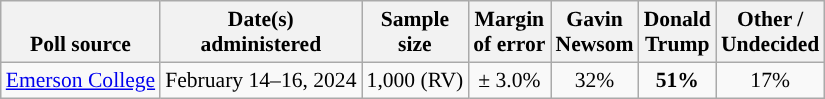<table class="wikitable sortable mw-datatable" style="font-size:90%;text-align:center;line-height:17px">
<tr valign=bottom>
<th>Poll source</th>
<th>Date(s)<br>administered</th>
<th>Sample<br>size</th>
<th>Margin<br>of error</th>
<th class="unsortable">Gavin<br>Newsom<br></th>
<th class="unsortable">Donald<br>Trump<br></th>
<th class="unsortable">Other /<br>Undecided</th>
</tr>
<tr>
<td style="text-align:left;"><a href='#'>Emerson College</a></td>
<td data-sort-value="2024-02-21">February 14–16, 2024</td>
<td>1,000 (RV)</td>
<td>± 3.0%</td>
<td>32%</td>
<td style="background-color:"><strong>51%</strong></td>
<td>17%</td>
</tr>
</table>
